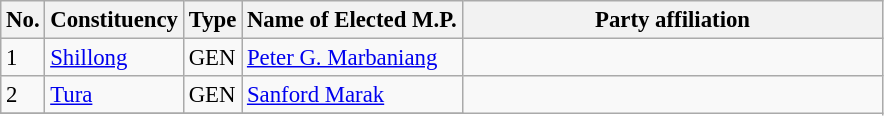<table class="wikitable" style="font-size:95%;">
<tr>
<th>No.</th>
<th>Constituency</th>
<th>Type</th>
<th>Name of Elected M.P.</th>
<th colspan="2" style="width:18em">Party affiliation</th>
</tr>
<tr>
<td>1</td>
<td><a href='#'>Shillong</a></td>
<td>GEN</td>
<td><a href='#'>Peter G. Marbaniang</a></td>
<td></td>
</tr>
<tr>
<td>2</td>
<td><a href='#'>Tura</a></td>
<td>GEN</td>
<td><a href='#'>Sanford Marak</a></td>
</tr>
<tr>
</tr>
</table>
